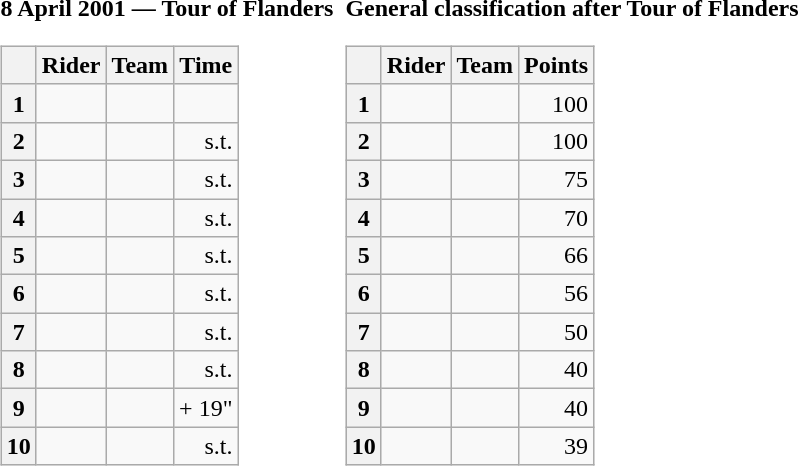<table>
<tr>
<td><strong>8 April 2001 — Tour of Flanders </strong><br><table class="wikitable">
<tr>
<th></th>
<th>Rider</th>
<th>Team</th>
<th>Time</th>
</tr>
<tr>
<th>1</th>
<td></td>
<td></td>
<td align="right"></td>
</tr>
<tr>
<th>2</th>
<td></td>
<td></td>
<td align="right">s.t.</td>
</tr>
<tr>
<th>3</th>
<td></td>
<td></td>
<td align="right">s.t.</td>
</tr>
<tr>
<th>4</th>
<td></td>
<td></td>
<td align="right">s.t.</td>
</tr>
<tr>
<th>5</th>
<td></td>
<td></td>
<td align="right">s.t.</td>
</tr>
<tr>
<th>6</th>
<td></td>
<td></td>
<td align="right">s.t.</td>
</tr>
<tr>
<th>7</th>
<td></td>
<td></td>
<td align="right">s.t.</td>
</tr>
<tr>
<th>8</th>
<td></td>
<td></td>
<td align="right">s.t.</td>
</tr>
<tr>
<th>9</th>
<td></td>
<td></td>
<td align="right">+ 19"</td>
</tr>
<tr>
<th>10</th>
<td></td>
<td></td>
<td align="right">s.t.</td>
</tr>
</table>
</td>
<td></td>
<td><strong>General classification after Tour of Flanders</strong><br><table class="wikitable">
<tr>
<th></th>
<th>Rider</th>
<th>Team</th>
<th>Points</th>
</tr>
<tr>
<th>1</th>
<td> </td>
<td></td>
<td align="right">100</td>
</tr>
<tr>
<th>2</th>
<td></td>
<td></td>
<td align="right">100</td>
</tr>
<tr>
<th>3</th>
<td></td>
<td></td>
<td align="right">75</td>
</tr>
<tr>
<th>4</th>
<td></td>
<td></td>
<td align="right">70</td>
</tr>
<tr>
<th>5</th>
<td></td>
<td></td>
<td align="right">66</td>
</tr>
<tr>
<th>6</th>
<td></td>
<td></td>
<td align="right">56</td>
</tr>
<tr>
<th>7</th>
<td></td>
<td></td>
<td align="right">50</td>
</tr>
<tr>
<th>8</th>
<td></td>
<td></td>
<td align="right">40</td>
</tr>
<tr>
<th>9</th>
<td></td>
<td></td>
<td align="right">40</td>
</tr>
<tr>
<th>10</th>
<td></td>
<td></td>
<td align="right">39</td>
</tr>
</table>
</td>
</tr>
</table>
